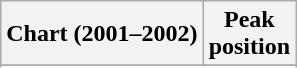<table class="wikitable sortable plainrowheaders">
<tr>
<th scope="col">Chart (2001–2002)</th>
<th scope="col">Peak<br>position</th>
</tr>
<tr>
</tr>
<tr>
</tr>
<tr>
</tr>
<tr>
</tr>
<tr>
</tr>
</table>
